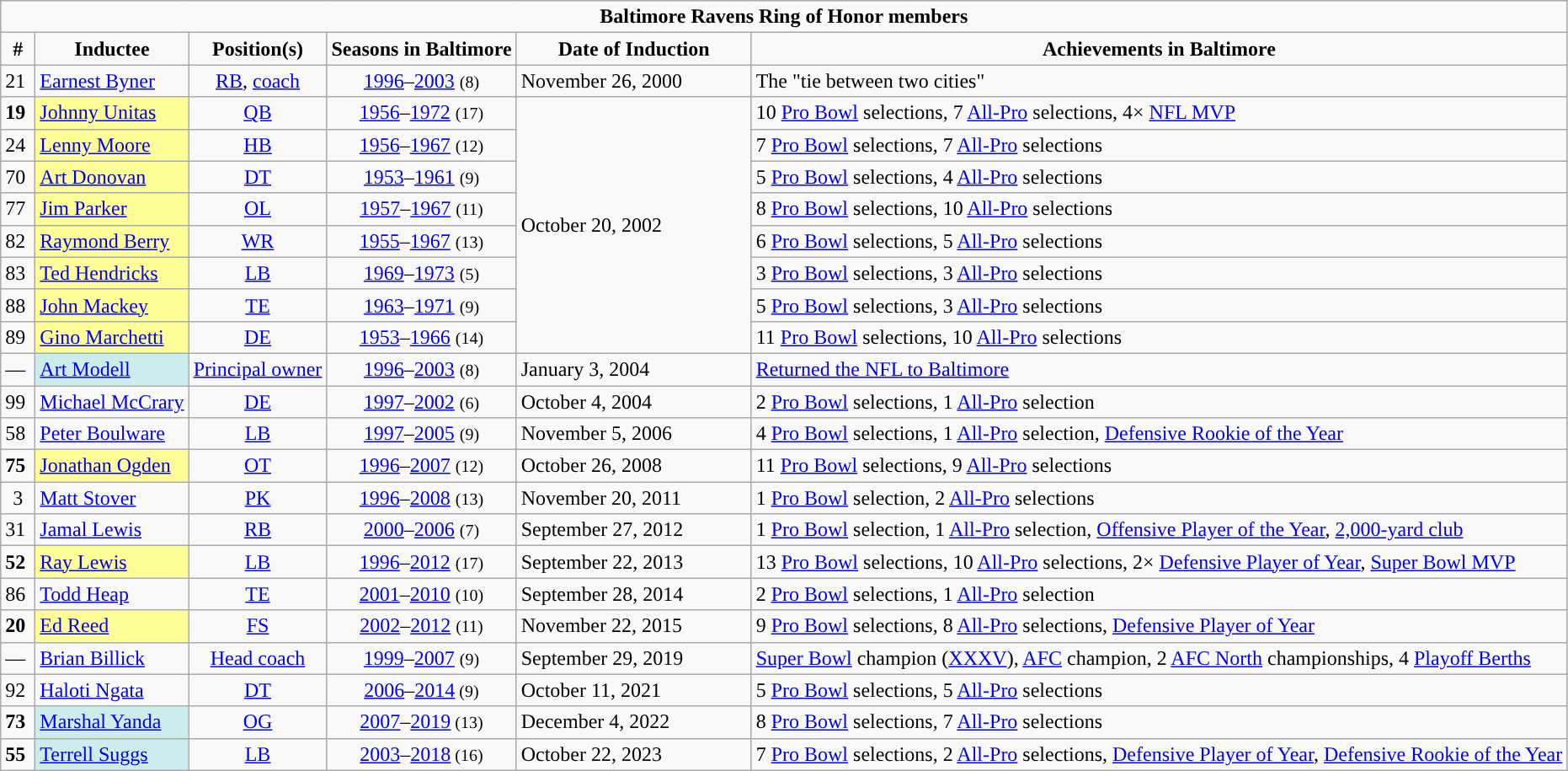<table class="wikitable">
<tr>
<td colspan=6 style="text-align:center; "><strong>Baltimore Ravens Ring of Honor members</strong></td>
</tr>
<tr align="center">
<td style="width:20px"><strong>#</strong></td>
<td><strong>Inductee</strong></td>
<td><strong>Position(s)</strong></td>
<td><strong>Seasons in Baltimore</strong></td>
<td style="width:15%"><strong>Date of Induction</strong></td>
<td><strong>Achievements in Baltimore</strong></td>
</tr>
<tr>
<td>21</td>
<td><a href='#'>Earnest Byner</a></td>
<td style="text-align:center;"><a href='#'>RB</a>, <a href='#'>coach</a></td>
<td style="text-align:center;"><a href='#'>1996</a>–<a href='#'>2003</a> <small>(8)</small></td>
<td>November 26, 2000</td>
<td>The "tie between two cities"</td>
</tr>
<tr>
<td><strong>19</strong></td>
<td style="background:#ff9"><a href='#'>Johnny Unitas</a></td>
<td style="text-align:center;"><a href='#'>QB</a></td>
<td style="text-align:center;"><a href='#'>1956</a>–<a href='#'>1972</a> <small>(17)</small></td>
<td rowspan=8>October 20, 2002</td>
<td>10 <a href='#'>Pro Bowl</a> selections, 7 <a href='#'>All-Pro</a> selections, 4× <a href='#'>NFL MVP</a></td>
</tr>
<tr>
<td>24</td>
<td style="background:#ff9"><a href='#'>Lenny Moore</a></td>
<td style="text-align:center;"><a href='#'>HB</a></td>
<td style="text-align:center;"><a href='#'>1956</a>–<a href='#'>1967</a> <small>(12)</small></td>
<td>7 <a href='#'>Pro Bowl</a> selections, 7 <a href='#'>All-Pro</a> selections</td>
</tr>
<tr>
<td>70</td>
<td style="background:#ff9"><a href='#'>Art Donovan</a></td>
<td style="text-align:center;"><a href='#'>DT</a></td>
<td style="text-align:center;"><a href='#'>1953</a>–<a href='#'>1961</a> <small>(9)</small></td>
<td>5 <a href='#'>Pro Bowl</a> selections, 4 <a href='#'>All-Pro</a> selections</td>
</tr>
<tr>
<td>77</td>
<td style="background:#ff9"><a href='#'>Jim Parker</a></td>
<td style="text-align:center;"><a href='#'>OL</a></td>
<td style="text-align:center;"><a href='#'>1957</a>–<a href='#'>1967</a> <small>(11)</small></td>
<td>8 <a href='#'>Pro Bowl</a> selections, 10 <a href='#'>All-Pro</a> selections</td>
</tr>
<tr>
<td>82</td>
<td style="background:#ff9"><a href='#'>Raymond Berry</a></td>
<td style="text-align:center;"><a href='#'>WR</a></td>
<td style="text-align:center;"><a href='#'>1955</a>–<a href='#'>1967</a> <small>(13)</small></td>
<td>6 <a href='#'>Pro Bowl</a> selections, 5 <a href='#'>All-Pro</a> selections</td>
</tr>
<tr>
<td>83</td>
<td style="background:#ff9"><a href='#'>Ted Hendricks</a></td>
<td style="text-align:center;"><a href='#'>LB</a></td>
<td style="text-align:center;"><a href='#'>1969</a>–<a href='#'>1973</a> <small>(5)</small></td>
<td>3 <a href='#'>Pro Bowl</a> selections, 3 <a href='#'>All-Pro</a> selections</td>
</tr>
<tr>
<td>88</td>
<td style="background:#ff9"><a href='#'>John Mackey</a></td>
<td style="text-align:center;"><a href='#'>TE</a></td>
<td style="text-align:center;"><a href='#'>1963</a>–<a href='#'>1971</a> <small>(9)</small></td>
<td>5 <a href='#'>Pro Bowl</a> selections, 3 <a href='#'>All-Pro</a> selections</td>
</tr>
<tr>
<td>89</td>
<td style="background:#ff9"><a href='#'>Gino Marchetti</a></td>
<td style="text-align:center;"><a href='#'>DE</a></td>
<td style="text-align:center;"><a href='#'>1953</a>–<a href='#'>1966</a> <small>(14)</small></td>
<td>11 <a href='#'>Pro Bowl</a> selections, 10 <a href='#'>All-Pro</a> selections</td>
</tr>
<tr>
<td>—</td>
<td style="background:#cfecec"><a href='#'>Art Modell</a></td>
<td style="text-align:center;"><a href='#'>Principal owner</a></td>
<td style="text-align:center;"><a href='#'>1996</a>–<a href='#'>2003</a> <small>(8)</small></td>
<td>January 3, 2004</td>
<td><a href='#'>Returned the NFL to Baltimore</a></td>
</tr>
<tr>
<td>99</td>
<td><a href='#'>Michael McCrary</a></td>
<td style="text-align:center;"><a href='#'>DE</a></td>
<td style="text-align:center;"><a href='#'>1997</a>–<a href='#'>2002</a> <small>(6)</small></td>
<td>October 4, 2004</td>
<td>2 <a href='#'>Pro Bowl</a> selections, 1 <a href='#'>All-Pro</a> selection</td>
</tr>
<tr>
<td>58</td>
<td><a href='#'>Peter Boulware</a></td>
<td style="text-align:center;"><a href='#'>LB</a></td>
<td style="text-align:center;"><a href='#'>1997</a>–<a href='#'>2005</a> <small>(9)</small></td>
<td>November 5, 2006</td>
<td>4 <a href='#'>Pro Bowl</a> selections, 1 <a href='#'>All-Pro</a> selection, <a href='#'>Defensive Rookie of the Year</a></td>
</tr>
<tr>
<td><strong>75</strong></td>
<td style="background:#ff9"><a href='#'>Jonathan Ogden</a></td>
<td style="text-align:center;"><a href='#'>OT</a></td>
<td style="text-align:center;"><a href='#'>1996</a>–<a href='#'>2007</a> <small>(12)</small></td>
<td>October 26, 2008</td>
<td>11 <a href='#'>Pro Bowl</a> selections, 9 <a href='#'>All-Pro</a> selections</td>
</tr>
<tr>
<td style="text-align:center;">3</td>
<td><a href='#'>Matt Stover</a></td>
<td style="text-align:center;"><a href='#'>PK</a></td>
<td style="text-align:center;"><a href='#'>1996</a>–<a href='#'>2008</a> <small>(13)</small></td>
<td>November 20, 2011</td>
<td>1 <a href='#'>Pro Bowl</a> selection, 2 <a href='#'>All-Pro</a> selections</td>
</tr>
<tr>
<td>31</td>
<td><a href='#'>Jamal Lewis</a></td>
<td style="text-align:center;"><a href='#'>RB</a></td>
<td style="text-align:center;"><a href='#'>2000</a>–<a href='#'>2006</a> <small>(7)</small></td>
<td>September 27, 2012</td>
<td>1 <a href='#'>Pro Bowl</a> selection, 1 <a href='#'>All-Pro</a> selection, <a href='#'>Offensive Player of the Year</a>, <a href='#'>2,000-yard club</a></td>
</tr>
<tr>
<td><strong>52</strong></td>
<td style="background:#ff9"><a href='#'>Ray Lewis</a></td>
<td style="text-align:center;"><a href='#'>LB</a></td>
<td style="text-align:center;"><a href='#'>1996</a>–<a href='#'>2012</a> <small>(17)</small></td>
<td>September 22, 2013</td>
<td>13 <a href='#'>Pro Bowl</a> selections, 10 <a href='#'>All-Pro</a> selections, 2× <a href='#'>Defensive Player of Year</a>, <a href='#'>Super Bowl MVP</a></td>
</tr>
<tr>
<td>86</td>
<td><a href='#'>Todd Heap</a></td>
<td style="text-align:center;"><a href='#'>TE</a></td>
<td style="text-align:center;"><a href='#'>2001</a>–<a href='#'>2010</a> <small>(10)</small></td>
<td>September 28, 2014</td>
<td>2 <a href='#'>Pro Bowl</a> selections, 1 <a href='#'>All-Pro</a> selection</td>
</tr>
<tr>
<td><strong>20</strong></td>
<td style="background:#ff9"><a href='#'>Ed Reed</a></td>
<td style="text-align:center;"><a href='#'>FS</a></td>
<td style="text-align:center;"><a href='#'>2002</a>–<a href='#'>2012</a> <small>(11)</small></td>
<td>November 22, 2015</td>
<td>9 <a href='#'>Pro Bowl</a> selections, 8 <a href='#'>All-Pro</a> selections, <a href='#'>Defensive Player of Year</a></td>
</tr>
<tr>
<td>—</td>
<td><a href='#'>Brian Billick</a></td>
<td style="text-align:center;"><a href='#'>Head coach</a></td>
<td style="text-align:center;"><a href='#'>1999</a>–<a href='#'>2007</a> <small>(9)</small></td>
<td>September 29, 2019</td>
<td><a href='#'>Super Bowl</a> champion (<a href='#'>XXXV</a>), <a href='#'>AFC</a> champion, 2 <a href='#'>AFC North</a> championships, 4 <a href='#'>Playoff Berths</a></td>
</tr>
<tr>
<td>92</td>
<td><a href='#'>Haloti Ngata</a></td>
<td style="text-align:center;"><a href='#'>DT</a></td>
<td style="text-align:center;"><a href='#'>2006</a>–<a href='#'>2014</a><small> (9)</small></td>
<td>October 11, 2021</td>
<td>5 <a href='#'>Pro Bowl</a> selections, 5 <a href='#'>All-Pro</a> selections</td>
</tr>
<tr>
<td><strong>73</strong></td>
<td style="background:#cfecec"><a href='#'>Marshal Yanda</a></td>
<td style="text-align:center;"><a href='#'>OG</a></td>
<td style="text-align:center;"><a href='#'>2007</a>–<a href='#'>2019</a><small> (13)</small></td>
<td>December 4, 2022</td>
<td>8 <a href='#'>Pro Bowl</a> selections, 7 <a href='#'>All-Pro</a> selections</td>
</tr>
<tr>
<td><strong>55</strong></td>
<td style="background:#cfecec"><a href='#'>Terrell Suggs</a></td>
<td style="text-align:center;"><a href='#'>LB</a></td>
<td style="text-align:center;"><a href='#'>2003</a>–<a href='#'>2018</a><small> (16)</small></td>
<td>October 22, 2023</td>
<td>7 <a href='#'>Pro Bowl</a> selections, 2 <a href='#'>All-Pro</a> selections, <a href='#'>Defensive Player of Year</a>, <a href='#'>Defensive Rookie of the Year</a></td>
</tr>
</table>
